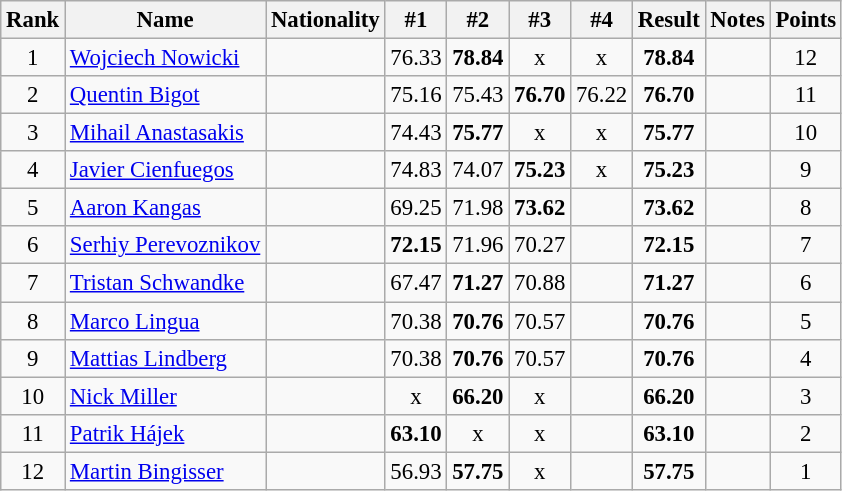<table class="wikitable sortable" style="text-align:center; font-size:95%">
<tr>
<th>Rank</th>
<th>Name</th>
<th>Nationality</th>
<th>#1</th>
<th>#2</th>
<th>#3</th>
<th>#4</th>
<th>Result</th>
<th>Notes</th>
<th>Points</th>
</tr>
<tr>
<td>1</td>
<td align=left><a href='#'>Wojciech Nowicki</a></td>
<td align=left></td>
<td>76.33</td>
<td><strong>78.84</strong></td>
<td>x</td>
<td>x</td>
<td><strong>78.84</strong></td>
<td></td>
<td>12</td>
</tr>
<tr>
<td>2</td>
<td align=left><a href='#'>Quentin Bigot</a></td>
<td align=left></td>
<td>75.16</td>
<td>75.43</td>
<td><strong>76.70</strong></td>
<td>76.22</td>
<td><strong>76.70</strong></td>
<td></td>
<td>11</td>
</tr>
<tr>
<td>3</td>
<td align=left><a href='#'>Mihail Anastasakis</a></td>
<td align=left></td>
<td>74.43</td>
<td><strong>75.77</strong></td>
<td>x</td>
<td>x</td>
<td><strong>75.77</strong></td>
<td></td>
<td>10</td>
</tr>
<tr>
<td>4</td>
<td align=left><a href='#'>Javier Cienfuegos</a></td>
<td align=left></td>
<td>74.83</td>
<td>74.07</td>
<td><strong>75.23</strong></td>
<td>x</td>
<td><strong>75.23</strong></td>
<td></td>
<td>9</td>
</tr>
<tr>
<td>5</td>
<td align=left><a href='#'>Aaron Kangas</a></td>
<td align=left></td>
<td>69.25</td>
<td>71.98</td>
<td><strong>73.62</strong></td>
<td></td>
<td><strong>73.62</strong></td>
<td></td>
<td>8</td>
</tr>
<tr>
<td>6</td>
<td align=left><a href='#'>Serhiy Perevoznikov</a></td>
<td align=left></td>
<td><strong>72.15</strong></td>
<td>71.96</td>
<td>70.27</td>
<td></td>
<td><strong>72.15</strong></td>
<td></td>
<td>7</td>
</tr>
<tr>
<td>7</td>
<td align=left><a href='#'>Tristan Schwandke</a></td>
<td align=left></td>
<td>67.47</td>
<td><strong>71.27</strong></td>
<td>70.88</td>
<td></td>
<td><strong>71.27</strong></td>
<td></td>
<td>6</td>
</tr>
<tr>
<td>8</td>
<td align=left><a href='#'>Marco Lingua</a></td>
<td align=left></td>
<td>70.38</td>
<td><strong>70.76</strong></td>
<td>70.57</td>
<td></td>
<td><strong>70.76</strong></td>
<td></td>
<td>5</td>
</tr>
<tr>
<td>9</td>
<td align=left><a href='#'>Mattias Lindberg</a></td>
<td align=left></td>
<td>70.38</td>
<td><strong>70.76</strong></td>
<td>70.57</td>
<td></td>
<td><strong>70.76</strong></td>
<td></td>
<td>4</td>
</tr>
<tr>
<td>10</td>
<td align=left><a href='#'>Nick Miller</a></td>
<td align=left></td>
<td>x</td>
<td><strong>66.20</strong></td>
<td>x</td>
<td></td>
<td><strong>66.20</strong></td>
<td></td>
<td>3</td>
</tr>
<tr>
<td>11</td>
<td align=left><a href='#'>Patrik Hájek</a></td>
<td align=left></td>
<td><strong>63.10</strong></td>
<td>x</td>
<td>x</td>
<td></td>
<td><strong>63.10</strong></td>
<td></td>
<td>2</td>
</tr>
<tr>
<td>12</td>
<td align=left><a href='#'>Martin Bingisser</a></td>
<td align=left></td>
<td>56.93</td>
<td><strong>57.75</strong></td>
<td>x</td>
<td></td>
<td><strong>57.75</strong></td>
<td></td>
<td>1</td>
</tr>
</table>
